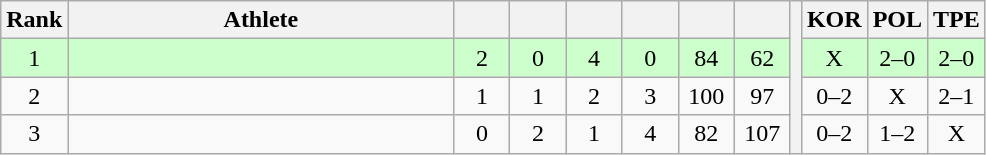<table class="wikitable" style="text-align:center">
<tr>
<th>Rank</th>
<th width=250>Athlete</th>
<th width=30></th>
<th width=30></th>
<th width=30></th>
<th width=30></th>
<th width=30></th>
<th width=30></th>
<th rowspan=4></th>
<th width=30>KOR</th>
<th width=30>POL</th>
<th width=30>TPE</th>
</tr>
<tr style="background-color:#ccffcc;">
<td>1</td>
<td align=left></td>
<td>2</td>
<td>0</td>
<td>4</td>
<td>0</td>
<td>84</td>
<td>62</td>
<td>X</td>
<td>2–0</td>
<td>2–0</td>
</tr>
<tr>
<td>2</td>
<td align=left></td>
<td>1</td>
<td>1</td>
<td>2</td>
<td>3</td>
<td>100</td>
<td>97</td>
<td>0–2</td>
<td>X</td>
<td>2–1</td>
</tr>
<tr>
<td>3</td>
<td align=left></td>
<td>0</td>
<td>2</td>
<td>1</td>
<td>4</td>
<td>82</td>
<td>107</td>
<td>0–2</td>
<td>1–2</td>
<td>X</td>
</tr>
</table>
